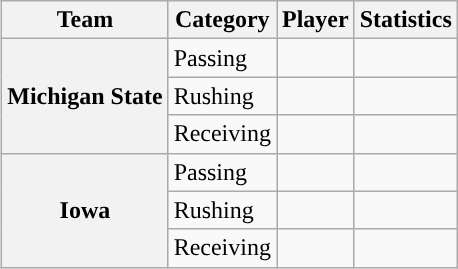<table class="wikitable" style="float:right">
<tr>
<th>Team</th>
<th>Category</th>
<th>Player</th>
<th>Statistics</th>
</tr>
<tr>
<th rowspan=3>Michigan State</th>
<td>Passing</td>
<td></td>
<td></td>
</tr>
<tr>
<td>Rushing</td>
<td></td>
<td></td>
</tr>
<tr>
<td>Receiving</td>
<td></td>
<td></td>
</tr>
<tr>
<th rowspan=3>Iowa</th>
<td>Passing</td>
<td></td>
<td></td>
</tr>
<tr>
<td>Rushing</td>
<td></td>
<td></td>
</tr>
<tr>
<td>Receiving</td>
<td></td>
<td></td>
</tr>
</table>
